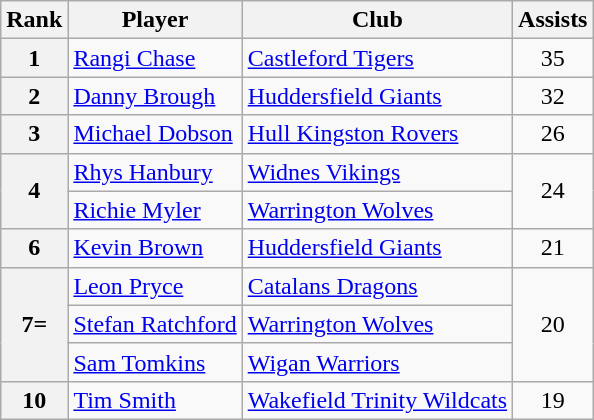<table class="wikitable" style="text-align:center">
<tr>
<th>Rank</th>
<th>Player</th>
<th>Club</th>
<th>Assists</th>
</tr>
<tr>
<th>1</th>
<td align="left"> <a href='#'>Rangi Chase</a></td>
<td align="left"> <a href='#'>Castleford Tigers</a></td>
<td>35</td>
</tr>
<tr>
<th>2</th>
<td align="left"> <a href='#'>Danny Brough</a></td>
<td align="left"> <a href='#'>Huddersfield Giants</a></td>
<td>32</td>
</tr>
<tr>
<th>3</th>
<td align="left"> <a href='#'>Michael Dobson</a></td>
<td align="left"> <a href='#'>Hull Kingston Rovers</a></td>
<td>26</td>
</tr>
<tr>
<th rowspan=2>4</th>
<td align="left"> <a href='#'>Rhys Hanbury</a></td>
<td align="left"> <a href='#'>Widnes Vikings</a></td>
<td rowspan=2>24</td>
</tr>
<tr>
<td align="left"> <a href='#'>Richie Myler</a></td>
<td align="left"> <a href='#'>Warrington Wolves</a></td>
</tr>
<tr>
<th>6</th>
<td align="left"> <a href='#'>Kevin Brown</a></td>
<td align="left"> <a href='#'>Huddersfield Giants</a></td>
<td>21</td>
</tr>
<tr>
<th rowspan=3>7=</th>
<td align="left"> <a href='#'>Leon Pryce</a></td>
<td align="left"> <a href='#'>Catalans Dragons</a></td>
<td rowspan=3>20</td>
</tr>
<tr>
<td align="left"> <a href='#'>Stefan Ratchford</a></td>
<td align="left"> <a href='#'>Warrington Wolves</a></td>
</tr>
<tr>
<td align="left"> <a href='#'>Sam Tomkins</a></td>
<td align="left"> <a href='#'>Wigan Warriors</a></td>
</tr>
<tr>
<th>10</th>
<td align="left"> <a href='#'>Tim Smith</a></td>
<td align="left"> <a href='#'>Wakefield Trinity Wildcats</a></td>
<td>19</td>
</tr>
</table>
